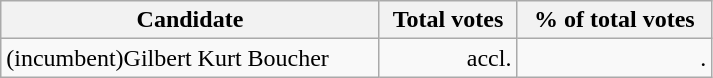<table class="wikitable" width="475">
<tr>
<th align="left">Candidate</th>
<th align="right">Total votes</th>
<th align="right">% of total votes</th>
</tr>
<tr>
<td align="left">(incumbent)Gilbert Kurt Boucher</td>
<td align="right">accl.</td>
<td align="right">.</td>
</tr>
</table>
